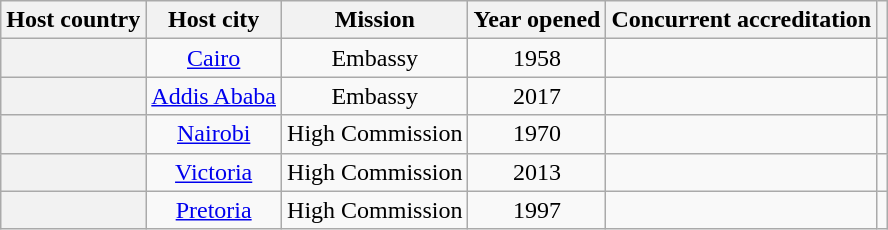<table class="wikitable plainrowheaders" style="text-align:center;">
<tr>
<th scope="col">Host country</th>
<th scope="col">Host city</th>
<th scope="col">Mission</th>
<th scope="col">Year opened</th>
<th scope="col">Concurrent accreditation</th>
<th scope="col"></th>
</tr>
<tr>
<th scope="row"></th>
<td><a href='#'>Cairo</a></td>
<td>Embassy</td>
<td>1958</td>
<td></td>
<td></td>
</tr>
<tr>
<th scope="row"></th>
<td><a href='#'>Addis Ababa</a></td>
<td>Embassy</td>
<td>2017</td>
<td></td>
<td></td>
</tr>
<tr>
<th scope="row"></th>
<td><a href='#'>Nairobi</a></td>
<td>High Commission</td>
<td>1970</td>
<td></td>
<td></td>
</tr>
<tr>
<th scope="row"></th>
<td><a href='#'>Victoria</a></td>
<td>High Commission</td>
<td>2013</td>
<td></td>
<td></td>
</tr>
<tr>
<th scope="row"></th>
<td><a href='#'>Pretoria</a></td>
<td>High Commission</td>
<td>1997</td>
<td></td>
<td></td>
</tr>
</table>
